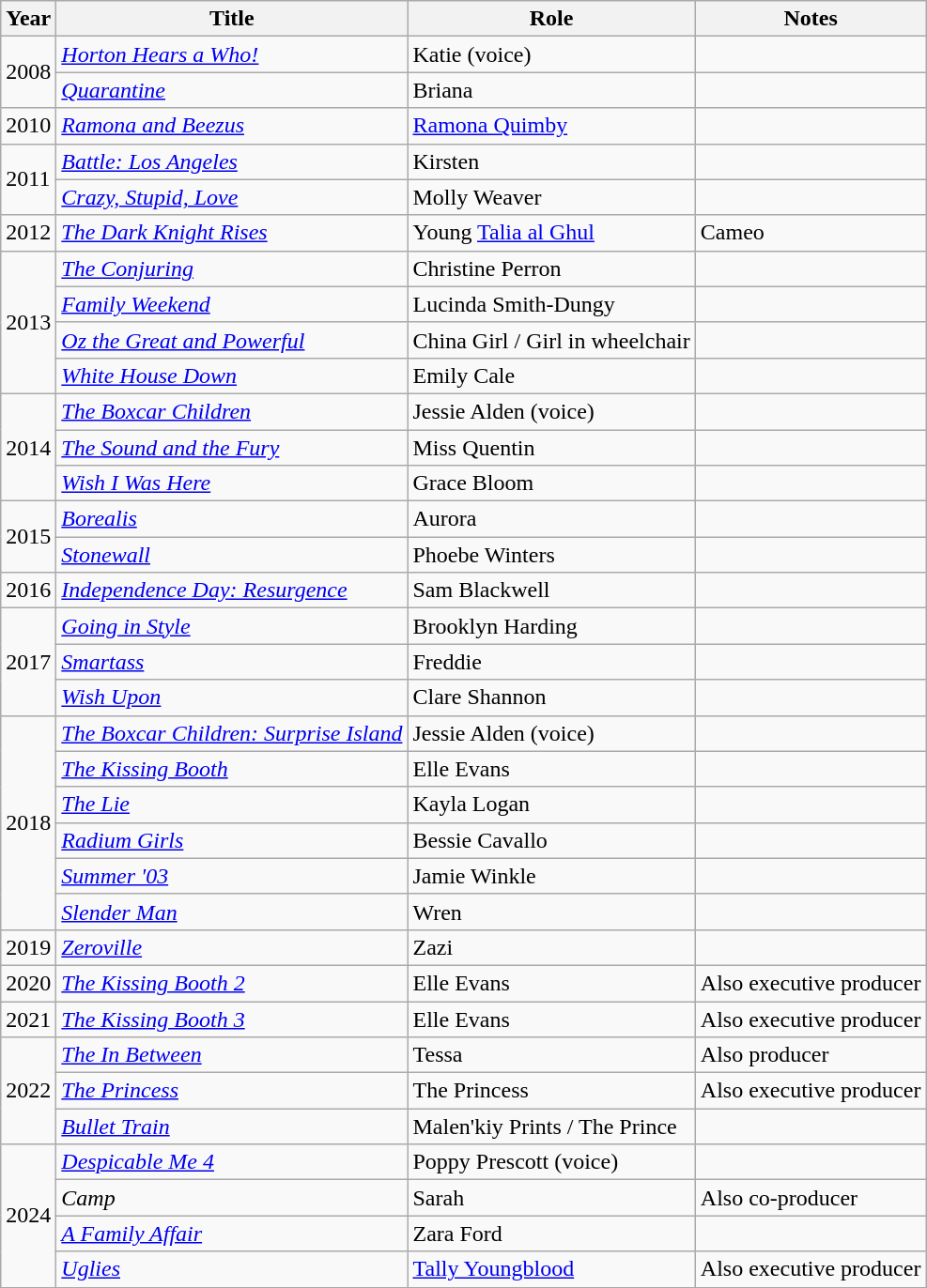<table class="wikitable sortable">
<tr>
<th>Year</th>
<th>Title</th>
<th>Role</th>
<th class="unsortable">Notes</th>
</tr>
<tr>
<td rowspan="2">2008</td>
<td><em><a href='#'>Horton Hears a Who!</a></em></td>
<td>Katie (voice)</td>
<td></td>
</tr>
<tr>
<td><em><a href='#'>Quarantine</a></em></td>
<td>Briana</td>
<td></td>
</tr>
<tr>
<td>2010</td>
<td><em><a href='#'>Ramona and Beezus</a></em></td>
<td><a href='#'>Ramona Quimby</a></td>
<td></td>
</tr>
<tr>
<td rowspan="2">2011</td>
<td><em><a href='#'>Battle: Los Angeles</a></em></td>
<td>Kirsten</td>
<td></td>
</tr>
<tr>
<td><em><a href='#'>Crazy, Stupid, Love</a></em></td>
<td>Molly Weaver</td>
<td></td>
</tr>
<tr>
<td>2012</td>
<td data-sort-value="Dark Knight Rises, The"><em><a href='#'>The Dark Knight Rises</a></em></td>
<td>Young <a href='#'>Talia al Ghul</a></td>
<td>Cameo</td>
</tr>
<tr>
<td rowspan="4">2013</td>
<td data-sort-value="Conjuring, The"><em><a href='#'>The Conjuring</a></em></td>
<td>Christine Perron</td>
<td></td>
</tr>
<tr>
<td><em><a href='#'>Family Weekend</a></em></td>
<td>Lucinda Smith-Dungy</td>
<td></td>
</tr>
<tr>
<td><em><a href='#'>Oz the Great and Powerful</a></em></td>
<td>China Girl / Girl in wheelchair</td>
<td></td>
</tr>
<tr>
<td><em><a href='#'>White House Down</a></em></td>
<td>Emily Cale</td>
<td></td>
</tr>
<tr>
<td rowspan="3">2014</td>
<td data-sort-value="Boxcar Children, The"><em><a href='#'>The Boxcar Children</a></em></td>
<td>Jessie Alden (voice)</td>
<td></td>
</tr>
<tr>
<td data-sort-value="Sound and the Fury, The"><em><a href='#'>The Sound and the Fury</a></em></td>
<td>Miss Quentin</td>
<td></td>
</tr>
<tr>
<td><em><a href='#'>Wish I Was Here</a></em></td>
<td>Grace Bloom</td>
<td></td>
</tr>
<tr>
<td rowspan="2">2015</td>
<td><em><a href='#'>Borealis</a></em></td>
<td>Aurora</td>
<td></td>
</tr>
<tr>
<td><em><a href='#'>Stonewall</a></em></td>
<td>Phoebe Winters</td>
<td></td>
</tr>
<tr>
<td>2016</td>
<td><em><a href='#'>Independence Day: Resurgence</a></em></td>
<td>Sam Blackwell</td>
<td></td>
</tr>
<tr>
<td rowspan="3">2017</td>
<td><em><a href='#'>Going in Style</a></em></td>
<td>Brooklyn Harding</td>
<td></td>
</tr>
<tr>
<td><em><a href='#'>Smartass</a></em></td>
<td>Freddie</td>
<td></td>
</tr>
<tr>
<td><em><a href='#'>Wish Upon</a></em></td>
<td>Clare Shannon</td>
<td></td>
</tr>
<tr>
<td rowspan="6">2018</td>
<td data-sort-value="Boxcar Children: Surprise Island, The"><em><a href='#'>The Boxcar Children: Surprise Island</a></em></td>
<td>Jessie Alden (voice)</td>
<td></td>
</tr>
<tr>
<td data-sort-value="Kissing Booth 1, The"><em><a href='#'>The Kissing Booth</a></em></td>
<td>Elle Evans</td>
<td></td>
</tr>
<tr>
<td data-sort-value="Lie, The"><em><a href='#'>The Lie</a></em></td>
<td>Kayla Logan</td>
<td></td>
</tr>
<tr>
<td><em><a href='#'>Radium Girls</a></em></td>
<td>Bessie Cavallo</td>
<td></td>
</tr>
<tr>
<td><em><a href='#'>Summer '03</a></em></td>
<td>Jamie Winkle</td>
<td></td>
</tr>
<tr>
<td><em><a href='#'>Slender Man</a></em></td>
<td>Wren</td>
<td></td>
</tr>
<tr>
<td>2019</td>
<td><em><a href='#'>Zeroville</a></em></td>
<td>Zazi</td>
<td></td>
</tr>
<tr>
<td>2020</td>
<td data-sort-value="Kissing Booth 2, The"><em><a href='#'>The Kissing Booth 2</a></em></td>
<td>Elle Evans</td>
<td>Also executive producer</td>
</tr>
<tr>
<td>2021</td>
<td data-sort-value="Kissing Booth 3, The"><em><a href='#'>The Kissing Booth 3</a></em></td>
<td>Elle Evans</td>
<td>Also executive producer</td>
</tr>
<tr>
<td rowspan="3">2022</td>
<td data-sort-value="In Between, The"><em><a href='#'>The In Between</a></em></td>
<td>Tessa</td>
<td>Also producer</td>
</tr>
<tr>
<td data-sort-value="Princess, The"><em><a href='#'>The Princess</a></em></td>
<td>The Princess</td>
<td>Also executive producer</td>
</tr>
<tr>
<td><em><a href='#'>Bullet Train</a></em></td>
<td>Malen'kiy Prints / The Prince</td>
<td></td>
</tr>
<tr>
<td rowspan="4">2024</td>
<td><em><a href='#'>Despicable Me 4</a></em></td>
<td>Poppy Prescott (voice)</td>
<td></td>
</tr>
<tr>
<td><em>Camp</em></td>
<td>Sarah</td>
<td>Also co-producer</td>
</tr>
<tr>
<td data-sort-value="Family Affair, A"><em><a href='#'>A Family Affair</a></em></td>
<td>Zara Ford</td>
<td></td>
</tr>
<tr>
<td><em><a href='#'>Uglies</a></em></td>
<td><a href='#'>Tally Youngblood</a></td>
<td>Also executive producer</td>
</tr>
</table>
